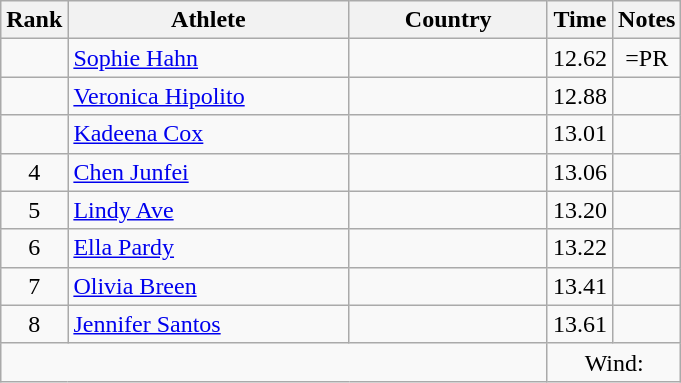<table class="wikitable sortable" style="text-align:center">
<tr>
<th>Rank</th>
<th style="width:180px">Athlete</th>
<th style="width:125px">Country</th>
<th>Time</th>
<th>Notes</th>
</tr>
<tr>
<td></td>
<td style="text-align:left;"><a href='#'>Sophie Hahn</a></td>
<td style="text-align:left;"></td>
<td>12.62</td>
<td>=PR</td>
</tr>
<tr>
<td></td>
<td style="text-align:left;"><a href='#'>Veronica Hipolito</a></td>
<td style="text-align:left;"></td>
<td>12.88</td>
<td></td>
</tr>
<tr>
<td></td>
<td style="text-align:left;"><a href='#'>Kadeena Cox</a></td>
<td style="text-align:left;"></td>
<td>13.01</td>
<td></td>
</tr>
<tr>
<td>4</td>
<td style="text-align:left;"><a href='#'>Chen Junfei</a></td>
<td style="text-align:left;"></td>
<td>13.06</td>
<td></td>
</tr>
<tr>
<td>5</td>
<td style="text-align:left;"><a href='#'>Lindy Ave</a></td>
<td style="text-align:left;"></td>
<td>13.20</td>
<td></td>
</tr>
<tr>
<td>6</td>
<td style="text-align:left;"><a href='#'>Ella Pardy</a></td>
<td style="text-align:left;"></td>
<td>13.22</td>
<td></td>
</tr>
<tr>
<td>7</td>
<td style="text-align:left;"><a href='#'>Olivia Breen</a></td>
<td style="text-align:left;"></td>
<td>13.41</td>
<td></td>
</tr>
<tr>
<td>8</td>
<td style="text-align:left;"><a href='#'>Jennifer Santos</a></td>
<td style="text-align:left;"></td>
<td>13.61</td>
<td></td>
</tr>
<tr class="sortbottom">
<td colspan="3"></td>
<td colspan="2">Wind:</td>
</tr>
</table>
